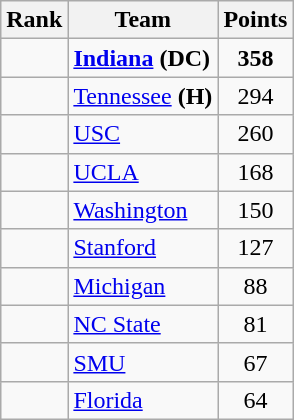<table class="wikitable sortable" style="text-align:center">
<tr>
<th>Rank</th>
<th>Team</th>
<th>Points</th>
</tr>
<tr>
<td></td>
<td align=left><strong><a href='#'>Indiana</a></strong> <strong>(DC)</strong></td>
<td><strong>358</strong></td>
</tr>
<tr>
<td></td>
<td align=left><a href='#'>Tennessee</a> <strong>(H)</strong></td>
<td>294</td>
</tr>
<tr>
<td></td>
<td align=left><a href='#'>USC</a></td>
<td>260</td>
</tr>
<tr>
<td></td>
<td align=left><a href='#'>UCLA</a></td>
<td>168</td>
</tr>
<tr>
<td></td>
<td align=left><a href='#'>Washington</a></td>
<td>150</td>
</tr>
<tr>
<td></td>
<td align=left><a href='#'>Stanford</a></td>
<td>127</td>
</tr>
<tr>
<td></td>
<td align=left><a href='#'>Michigan</a></td>
<td>88</td>
</tr>
<tr>
<td></td>
<td align=left><a href='#'>NC State</a></td>
<td>81</td>
</tr>
<tr>
<td></td>
<td align=left><a href='#'>SMU</a></td>
<td>67</td>
</tr>
<tr>
<td></td>
<td align=left><a href='#'>Florida</a></td>
<td>64</td>
</tr>
</table>
